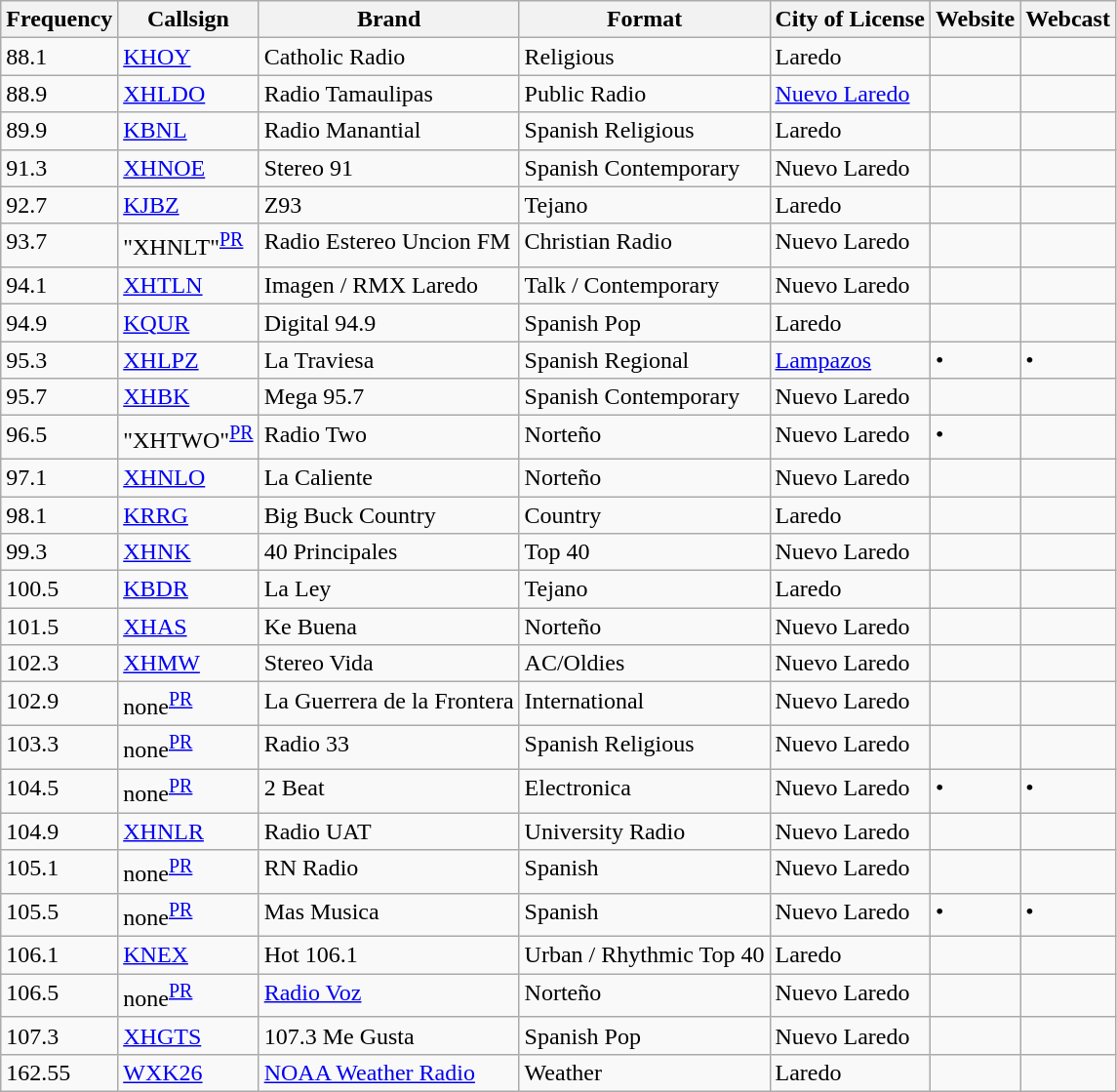<table class="sortable wikitable">
<tr>
<th>Frequency</th>
<th>Callsign</th>
<th>Brand</th>
<th>Format</th>
<th>City of License</th>
<th>Website</th>
<th>Webcast</th>
</tr>
<tr style="vertical-align: top; text-align: left;">
<td>88.1</td>
<td><a href='#'>KHOY</a></td>
<td>Catholic Radio</td>
<td>Religious</td>
<td>Laredo</td>
<td></td>
<td></td>
</tr>
<tr style="vertical-align: top; text-align: left;">
<td>88.9</td>
<td><a href='#'>XHLDO</a></td>
<td>Radio Tamaulipas</td>
<td>Public Radio</td>
<td><a href='#'>Nuevo Laredo</a></td>
<td></td>
<td></td>
</tr>
<tr style="vertical-align: top; text-align: left;">
<td>89.9</td>
<td><a href='#'>KBNL</a></td>
<td>Radio Manantial</td>
<td>Spanish Religious</td>
<td>Laredo</td>
<td></td>
<td></td>
</tr>
<tr style="vertical-align: top; text-align: left;">
<td>91.3</td>
<td><a href='#'>XHNOE</a></td>
<td>Stereo 91</td>
<td>Spanish Contemporary</td>
<td>Nuevo Laredo</td>
<td></td>
<td></td>
</tr>
<tr style="vertical-align: top; text-align: left;">
<td>92.7</td>
<td><a href='#'>KJBZ</a></td>
<td>Z93</td>
<td>Tejano</td>
<td>Laredo</td>
<td></td>
<td></td>
</tr>
<tr style="vertical-align: top; text-align: left;">
<td>93.7</td>
<td>"XHNLT"<sup><a href='#'>PR</a></sup></td>
<td>Radio Estereo Uncion FM</td>
<td>Christian Radio</td>
<td>Nuevo Laredo</td>
<td></td>
<td></td>
</tr>
<tr style="vertical-align: top; text-align: left;">
<td>94.1</td>
<td><a href='#'>XHTLN</a></td>
<td>Imagen / RMX Laredo</td>
<td>Talk / Contemporary</td>
<td>Nuevo Laredo</td>
<td></td>
<td></td>
</tr>
<tr style="vertical-align: top; text-align: left;">
<td>94.9</td>
<td><a href='#'>KQUR</a></td>
<td>Digital 94.9</td>
<td>Spanish Pop</td>
<td>Laredo</td>
<td></td>
<td></td>
</tr>
<tr style="vertical-align: top; text-align: left;">
<td>95.3</td>
<td><a href='#'>XHLPZ</a></td>
<td>La Traviesa</td>
<td>Spanish Regional</td>
<td><a href='#'>Lampazos</a></td>
<td>•</td>
<td>•</td>
</tr>
<tr style="vertical-align: top; text-align: left;">
<td>95.7</td>
<td><a href='#'>XHBK</a></td>
<td>Mega 95.7</td>
<td>Spanish Contemporary</td>
<td>Nuevo Laredo</td>
<td></td>
<td></td>
</tr>
<tr style="vertical-align: top; text-align: left;">
<td>96.5</td>
<td>"XHTWO"<sup><a href='#'>PR</a></sup></td>
<td>Radio Two</td>
<td>Norteño</td>
<td>Nuevo Laredo</td>
<td>•</td>
<td></td>
</tr>
<tr style="vertical-align: top; text-align: left;">
<td>97.1</td>
<td><a href='#'>XHNLO</a></td>
<td>La Caliente</td>
<td>Norteño</td>
<td>Nuevo Laredo</td>
<td></td>
<td></td>
</tr>
<tr style="vertical-align: top; text-align: left;">
<td>98.1</td>
<td><a href='#'>KRRG</a></td>
<td>Big Buck Country</td>
<td>Country</td>
<td>Laredo</td>
<td></td>
<td></td>
</tr>
<tr style="vertical-align: top; text-align: left;">
<td>99.3</td>
<td><a href='#'>XHNK</a></td>
<td>40 Principales</td>
<td>Top 40</td>
<td>Nuevo Laredo</td>
<td></td>
<td></td>
</tr>
<tr style="vertical-align: top; text-align: left;">
<td>100.5</td>
<td><a href='#'>KBDR</a></td>
<td>La Ley</td>
<td>Tejano</td>
<td>Laredo</td>
<td></td>
<td></td>
</tr>
<tr style="vertical-align: top; text-align: left;">
<td>101.5</td>
<td><a href='#'>XHAS</a></td>
<td>Ke Buena</td>
<td>Norteño</td>
<td>Nuevo Laredo</td>
<td></td>
<td></td>
</tr>
<tr style="vertical-align: top; text-align: left;">
<td>102.3</td>
<td><a href='#'>XHMW</a></td>
<td>Stereo Vida</td>
<td>AC/Oldies</td>
<td>Nuevo Laredo</td>
<td></td>
<td></td>
</tr>
<tr style="vertical-align: top; text-align: left;">
<td>102.9</td>
<td>none<sup><a href='#'>PR</a></sup></td>
<td>La Guerrera de la Frontera</td>
<td>International</td>
<td>Nuevo Laredo</td>
<td></td>
<td></td>
</tr>
<tr style="vertical-align: top; text-align: left;">
<td>103.3</td>
<td>none<sup><a href='#'>PR</a></sup></td>
<td>Radio 33</td>
<td>Spanish Religious</td>
<td>Nuevo Laredo</td>
<td></td>
<td></td>
</tr>
<tr style="vertical-align: top; text-align: left;">
<td>104.5</td>
<td>none<sup><a href='#'>PR</a></sup></td>
<td>2 Beat</td>
<td>Electronica</td>
<td>Nuevo Laredo</td>
<td>•</td>
<td>•</td>
</tr>
<tr style="vertical-align: top; text-align: left;">
<td>104.9</td>
<td><a href='#'>XHNLR</a></td>
<td>Radio UAT</td>
<td>University Radio</td>
<td>Nuevo Laredo</td>
<td></td>
<td></td>
</tr>
<tr style="vertical-align: top; text-align: left;">
<td>105.1</td>
<td>none<sup><a href='#'>PR</a></sup></td>
<td>RN Radio</td>
<td>Spanish</td>
<td>Nuevo Laredo</td>
<td></td>
<td></td>
</tr>
<tr style="vertical-align: top; text-align: left;">
<td>105.5</td>
<td>none<sup><a href='#'>PR</a></sup></td>
<td>Mas Musica</td>
<td>Spanish</td>
<td>Nuevo Laredo</td>
<td>•</td>
<td>•</td>
</tr>
<tr style="vertical-align: top; text-align: left;">
<td>106.1</td>
<td><a href='#'>KNEX</a></td>
<td>Hot 106.1</td>
<td>Urban / Rhythmic Top 40</td>
<td>Laredo</td>
<td></td>
<td></td>
</tr>
<tr style="vertical-align: top; text-align: left;">
<td>106.5</td>
<td>none<sup><a href='#'>PR</a></sup></td>
<td><a href='#'>Radio Voz</a></td>
<td>Norteño</td>
<td>Nuevo Laredo</td>
<td></td>
<td></td>
</tr>
<tr style="vertical-align: top; text-align: left;">
<td>107.3</td>
<td><a href='#'>XHGTS</a></td>
<td>107.3 Me Gusta</td>
<td>Spanish Pop</td>
<td>Nuevo Laredo</td>
<td></td>
<td></td>
</tr>
<tr style="vertical-align: top; text-align: left;">
<td>162.55</td>
<td><a href='#'>WXK26</a></td>
<td><a href='#'>NOAA Weather Radio</a></td>
<td>Weather</td>
<td>Laredo</td>
<td></td>
<td></td>
</tr>
</table>
